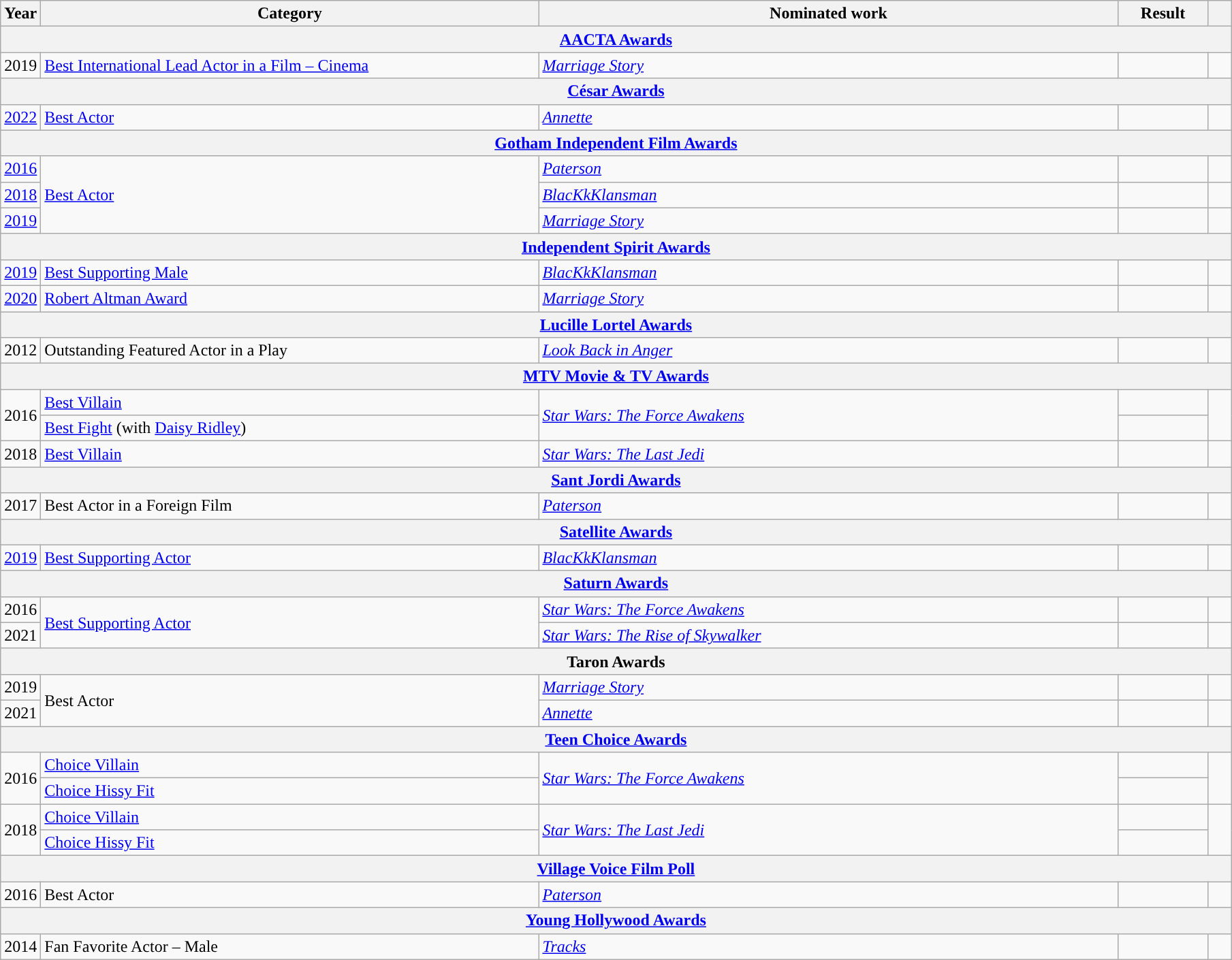<table class="wikitable">
<tr>
<th scope="col" style="width:1em;">Year</th>
<th scope="col" style="width:30em;">Category</th>
<th scope="col" style="width:35em;">Nominated work</th>
<th scope="col" style="width:5em;">Result</th>
<th scope="col" style="width:1em;"></th>
</tr>
<tr>
<th colspan="5"><a href='#'>AACTA Awards</a></th>
</tr>
<tr>
<td style="text-align:center;">2019</td>
<td><a href='#'>Best International Lead Actor in a Film – Cinema</a></td>
<td><a href='#'><em>Marriage Story</em></a></td>
<td></td>
<td style="text-align:center;"></td>
</tr>
<tr>
<th colspan="5"><a href='#'>César Awards</a></th>
</tr>
<tr>
<td style="text-align:center;"><a href='#'>2022</a></td>
<td><a href='#'>Best Actor</a></td>
<td><em><a href='#'>Annette</a></em></td>
<td></td>
<td style="text-align:center;"></td>
</tr>
<tr>
<th colspan="5"><a href='#'>Gotham Independent Film Awards</a></th>
</tr>
<tr>
<td style="text-align:center;"><a href='#'>2016</a></td>
<td rowspan=3><a href='#'>Best Actor</a></td>
<td><em><a href='#'>Paterson</a></em></td>
<td></td>
<td style="text-align:center;"></td>
</tr>
<tr>
<td style="text-align:center;"><a href='#'>2018</a></td>
<td><em><a href='#'>BlacKkKlansman</a></em></td>
<td></td>
<td style="text-align:center;"></td>
</tr>
<tr>
<td style="text-align:center;"><a href='#'>2019</a></td>
<td><em><a href='#'>Marriage Story</a></em></td>
<td></td>
<td style="text-align:center;"></td>
</tr>
<tr>
<th colspan="5"><a href='#'>Independent Spirit Awards</a></th>
</tr>
<tr>
<td style="text-align:center;"><a href='#'>2019</a></td>
<td><a href='#'>Best Supporting Male</a></td>
<td><em><a href='#'>BlacKkKlansman</a></em></td>
<td></td>
<td style="text-align:center;"></td>
</tr>
<tr>
<td style="text-align:center;"><a href='#'>2020</a></td>
<td><a href='#'>Robert Altman Award</a></td>
<td><em><a href='#'>Marriage Story</a></em></td>
<td></td>
<td style="text-align:center;"></td>
</tr>
<tr>
<th colspan="5"><a href='#'>Lucille Lortel Awards</a></th>
</tr>
<tr>
<td style="text-align:center;">2012</td>
<td>Outstanding Featured Actor in a Play</td>
<td><em><a href='#'>Look Back in Anger</a></em></td>
<td></td>
<td style="text-align:center;"></td>
</tr>
<tr>
<th colspan="5"><a href='#'>MTV Movie & TV Awards</a></th>
</tr>
<tr>
<td style="text-align:center;", rowspan="2">2016</td>
<td><a href='#'>Best Villain</a></td>
<td rowspan="2"><em><a href='#'>Star Wars: The Force Awakens</a></em></td>
<td></td>
<td style="text-align:center;" rowspan="2"></td>
</tr>
<tr>
<td><a href='#'>Best Fight</a> (with <a href='#'>Daisy Ridley</a>)</td>
<td></td>
</tr>
<tr>
<td style="text-align:center;">2018</td>
<td><a href='#'>Best Villain</a></td>
<td><em><a href='#'>Star Wars: The Last Jedi</a></em></td>
<td></td>
<td style="text-align:center;"></td>
</tr>
<tr>
<th colspan="5"><a href='#'>Sant Jordi Awards</a></th>
</tr>
<tr>
<td style="text-align:center;">2017</td>
<td>Best Actor in a Foreign Film</td>
<td><em><a href='#'>Paterson</a></em></td>
<td></td>
<td style="text-align:center;"></td>
</tr>
<tr>
<th colspan="5"><a href='#'>Satellite Awards</a></th>
</tr>
<tr>
<td style="text-align:center;"><a href='#'>2019</a></td>
<td><a href='#'>Best Supporting Actor</a></td>
<td><em><a href='#'>BlacKkKlansman</a></em></td>
<td></td>
<td style="text-align:center;"></td>
</tr>
<tr>
<th colspan="5"><a href='#'>Saturn Awards</a></th>
</tr>
<tr>
<td style="text-align:center;">2016</td>
<td rowspan=2><a href='#'>Best Supporting Actor</a></td>
<td><em><a href='#'>Star Wars: The Force Awakens</a></em></td>
<td></td>
<td style="text-align:center;"></td>
</tr>
<tr>
<td style="text-align:center;">2021</td>
<td><em><a href='#'>Star Wars: The Rise of Skywalker</a></em></td>
<td></td>
<td style="text-align:center;"></td>
</tr>
<tr>
<th colspan="5">Taron Awards</th>
</tr>
<tr>
<td style="text-align:center;">2019</td>
<td rowspan="2">Best Actor</td>
<td><em><a href='#'>Marriage Story</a></em></td>
<td></td>
<td style="text-align:center;"></td>
</tr>
<tr>
<td style="text-align:center;">2021</td>
<td><em><a href='#'>Annette</a></em></td>
<td></td>
<td style="text-align:center;"></td>
</tr>
<tr>
<th colspan="5"><a href='#'>Teen Choice Awards</a></th>
</tr>
<tr>
<td style="text-align:center;", rowspan="2">2016</td>
<td><a href='#'>Choice Villain</a></td>
<td rowspan="2"><em><a href='#'>Star Wars: The Force Awakens</a></em></td>
<td></td>
<td style="text-align:center;" rowspan="2"></td>
</tr>
<tr>
<td><a href='#'>Choice Hissy Fit</a></td>
<td></td>
</tr>
<tr>
<td style="text-align:center;", rowspan="2">2018</td>
<td><a href='#'>Choice Villain</a></td>
<td rowspan="2"><em><a href='#'>Star Wars: The Last Jedi</a></em></td>
<td></td>
<td style="text-align:center;" rowspan="2"></td>
</tr>
<tr>
<td><a href='#'>Choice Hissy Fit</a></td>
<td></td>
</tr>
<tr>
<th colspan="5"><a href='#'>Village Voice Film Poll</a></th>
</tr>
<tr>
<td style="text-align:center;">2016</td>
<td>Best Actor</td>
<td><em><a href='#'>Paterson</a></em></td>
<td></td>
<td style="text-align:center;"></td>
</tr>
<tr>
<th colspan="5"><a href='#'>Young Hollywood Awards</a></th>
</tr>
<tr>
<td style="text-align:center;">2014</td>
<td>Fan Favorite Actor – Male</td>
<td><em><a href='#'>Tracks</a></em></td>
<td></td>
<td style="text-align:center;"></td>
</tr>
</table>
